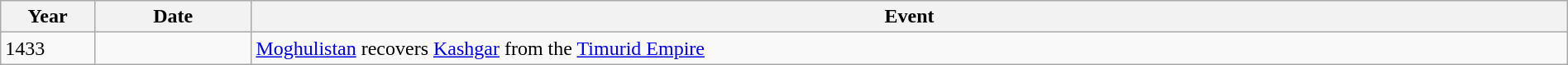<table class="wikitable" width="100%">
<tr>
<th style="width:6%">Year</th>
<th style="width:10%">Date</th>
<th>Event</th>
</tr>
<tr>
<td>1433</td>
<td></td>
<td><a href='#'>Moghulistan</a> recovers <a href='#'>Kashgar</a> from the <a href='#'>Timurid Empire</a></td>
</tr>
</table>
